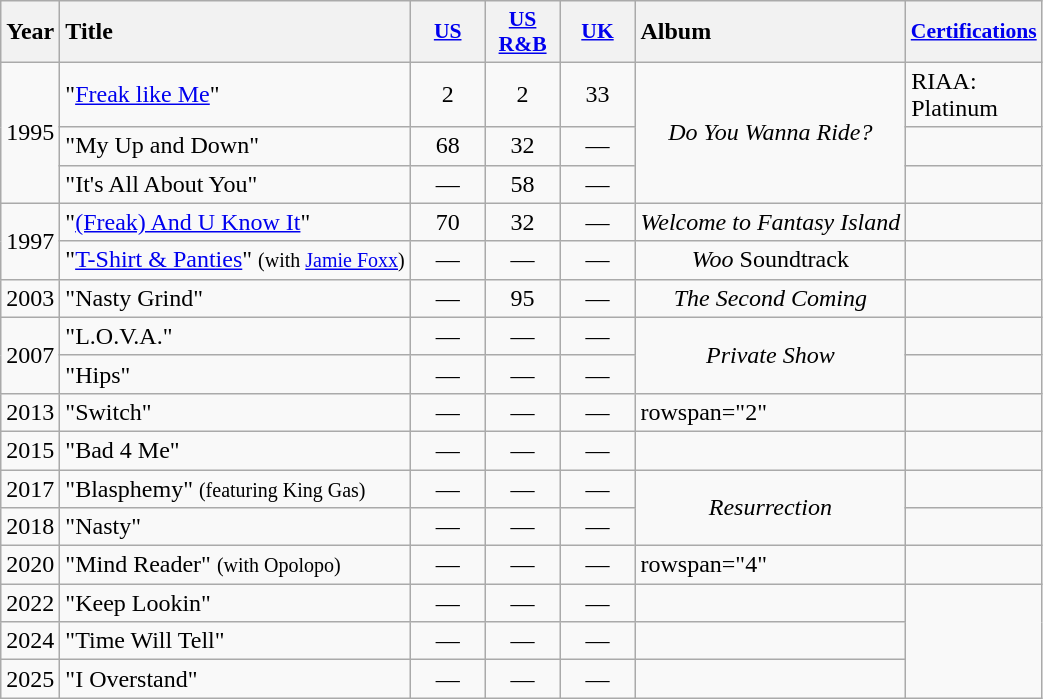<table class="wikitable">
<tr>
<th style="text-align:left;">Year</th>
<th style="text-align:left;">Title</th>
<th scope="col" style="width:3em;font-size:90%;"><a href='#'>US</a></th>
<th scope="col" style="width:3em;font-size:90%;"><a href='#'>US R&B</a></th>
<th scope="col" style="width:3em;font-size:90%;"><a href='#'>UK</a></th>
<th style="text-align:left;">Album</th>
<th scope="col" style="width:3em;font-size:90%;"><a href='#'>Certifications</a></th>
</tr>
<tr>
<td style="text-align:center;" rowspan="3">1995</td>
<td style="text-align:left;">"<a href='#'>Freak like Me</a>"</td>
<td style="text-align:center;">2</td>
<td style="text-align:center;">2</td>
<td style="text-align:center;">33</td>
<td rowspan="3" style="text-align:center;"><em>Do You Wanna Ride?</em></td>
<td>RIAA: Platinum</td>
</tr>
<tr>
<td style="text-align:left; ">"My Up and Down"</td>
<td style="text-align:center;">68</td>
<td style="text-align:center;">32</td>
<td style="text-align:center;">—</td>
<td></td>
</tr>
<tr>
<td style="text-align:left; ">"It's All About You"</td>
<td style="text-align:center;">—</td>
<td style="text-align:center;">58</td>
<td style="text-align:center;">—</td>
<td></td>
</tr>
<tr>
<td style="text-align:center;" rowspan="2">1997</td>
<td style="text-align:left;">"<a href='#'>(Freak) And U Know It</a>"</td>
<td style="text-align:center;">70</td>
<td style="text-align:center;">32</td>
<td style="text-align:center;">—</td>
<td style="text-align:center;"><em>Welcome to Fantasy Island</em></td>
<td></td>
</tr>
<tr>
<td style="text-align:left;">"<a href='#'>T-Shirt & Panties</a>" <small>(with <a href='#'>Jamie Foxx</a>)</small></td>
<td style="text-align:center;">—</td>
<td style="text-align:center;">—</td>
<td style="text-align:center;">—</td>
<td style="text-align:center;"><em>Woo</em> Soundtrack</td>
<td></td>
</tr>
<tr>
<td style="text-align:center;">2003</td>
<td style="text-align:left;">"Nasty Grind"</td>
<td style="text-align:center;">—</td>
<td style="text-align:center;">95</td>
<td style="text-align:center;">—</td>
<td style="text-align:center;"><em>The Second Coming</em></td>
<td></td>
</tr>
<tr>
<td style="text-align:center;" rowspan="2">2007</td>
<td style="text-align:left;">"L.O.V.A."</td>
<td style="text-align:center;">—</td>
<td style="text-align:center;">—</td>
<td style="text-align:center;">—</td>
<td rowspan="2" style="text-align:center;"><em>Private Show</em></td>
<td></td>
</tr>
<tr>
<td style="text-align:left; ">"Hips"</td>
<td style="text-align:center;">—</td>
<td style="text-align:center;">—</td>
<td style="text-align:center;">—</td>
<td></td>
</tr>
<tr>
<td style="text-align:center;">2013</td>
<td style="text-align:left;">"Switch"</td>
<td style="text-align:center;">—</td>
<td style="text-align:center;">—</td>
<td style="text-align:center;">—</td>
<td>rowspan="2" </td>
<td></td>
</tr>
<tr>
<td style="text-align:center;">2015</td>
<td style="text-align:left;">"Bad 4 Me"</td>
<td style="text-align:center;">—</td>
<td style="text-align:center;">—</td>
<td style="text-align:center;">—</td>
<td></td>
</tr>
<tr>
<td style="text-align:center;">2017</td>
<td style="text-align:left;">"Blasphemy" <small>(featuring King Gas)</small></td>
<td style="text-align:center;">—</td>
<td style="text-align:center;">—</td>
<td style="text-align:center;">—</td>
<td rowspan="2" style="text-align:center;"><em>Resurrection</em></td>
<td></td>
</tr>
<tr>
<td style="text-align:center;">2018</td>
<td style="text-align:left;">"Nasty"</td>
<td style="text-align:center;">—</td>
<td style="text-align:center;">—</td>
<td style="text-align:center;">—</td>
<td></td>
</tr>
<tr>
<td style="text-align:center;">2020</td>
<td style="text-align:left;">"Mind Reader" <small>(with Opolopo)</small></td>
<td style="text-align:center;">—</td>
<td style="text-align:center;">—</td>
<td style="text-align:center;">—</td>
<td>rowspan="4" </td>
<td></td>
</tr>
<tr>
<td style="text-align:center;">2022</td>
<td style="text-align:left;">"Keep Lookin"</td>
<td style="text-align:center;">—</td>
<td style="text-align:center;">—</td>
<td style="text-align:center;">—</td>
<td></td>
</tr>
<tr>
<td style="text-align:center;">2024</td>
<td style="text-align:left;">"Time Will Tell"</td>
<td style="text-align:center;">—</td>
<td style="text-align:center;">—</td>
<td style="text-align:center;">—</td>
<td></td>
</tr>
<tr>
<td style="text-align:center;">2025</td>
<td style="text-align:left;">"I Overstand"</td>
<td style="text-align:center;">—</td>
<td style="text-align:center;">—</td>
<td style="text-align:center;">—</td>
<td></td>
</tr>
</table>
